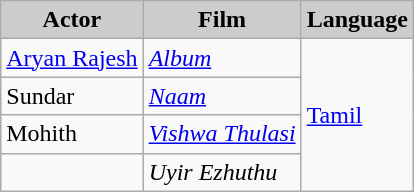<table class="wikitable">
<tr>
<th style="background:#ccc;">Actor</th>
<th style="background:#ccc;">Film</th>
<th style="background:#ccc;">Language</th>
</tr>
<tr>
<td><a href='#'>Aryan Rajesh</a></td>
<td><em><a href='#'>Album</a></em></td>
<td rowspan="4"><a href='#'>Tamil</a></td>
</tr>
<tr>
<td>Sundar</td>
<td><em><a href='#'>Naam</a></em></td>
</tr>
<tr>
<td>Mohith</td>
<td><em><a href='#'>Vishwa Thulasi</a></em></td>
</tr>
<tr>
<td></td>
<td><em>Uyir Ezhuthu</em></td>
</tr>
</table>
